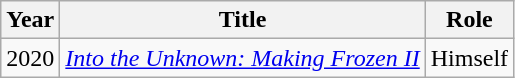<table class="wikitable">
<tr>
<th>Year</th>
<th>Title</th>
<th>Role</th>
</tr>
<tr>
<td>2020</td>
<td><em><a href='#'>Into the Unknown: Making Frozen II</a></em></td>
<td>Himself</td>
</tr>
</table>
